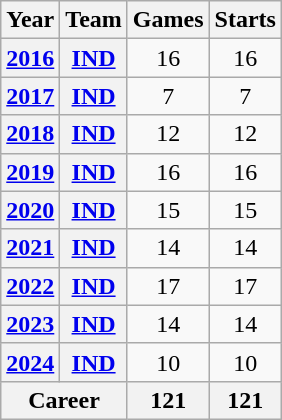<table class="wikitable" style="text-align: center;">
<tr>
<th>Year</th>
<th>Team</th>
<th>Games</th>
<th>Starts</th>
</tr>
<tr>
<th><a href='#'>2016</a></th>
<th><a href='#'>IND</a></th>
<td>16</td>
<td>16</td>
</tr>
<tr>
<th><a href='#'>2017</a></th>
<th><a href='#'>IND</a></th>
<td>7</td>
<td>7</td>
</tr>
<tr>
<th><a href='#'>2018</a></th>
<th><a href='#'>IND</a></th>
<td>12</td>
<td>12</td>
</tr>
<tr>
<th><a href='#'>2019</a></th>
<th><a href='#'>IND</a></th>
<td>16</td>
<td>16</td>
</tr>
<tr>
<th><a href='#'>2020</a></th>
<th><a href='#'>IND</a></th>
<td>15</td>
<td>15</td>
</tr>
<tr>
<th><a href='#'>2021</a></th>
<th><a href='#'>IND</a></th>
<td>14</td>
<td>14</td>
</tr>
<tr>
<th><a href='#'>2022</a></th>
<th><a href='#'>IND</a></th>
<td>17</td>
<td>17</td>
</tr>
<tr>
<th><a href='#'>2023</a></th>
<th><a href='#'>IND</a></th>
<td>14</td>
<td>14</td>
</tr>
<tr>
<th><a href='#'>2024</a></th>
<th><a href='#'>IND</a></th>
<td>10</td>
<td>10</td>
</tr>
<tr>
<th colspan="2">Career</th>
<th>121</th>
<th>121</th>
</tr>
</table>
